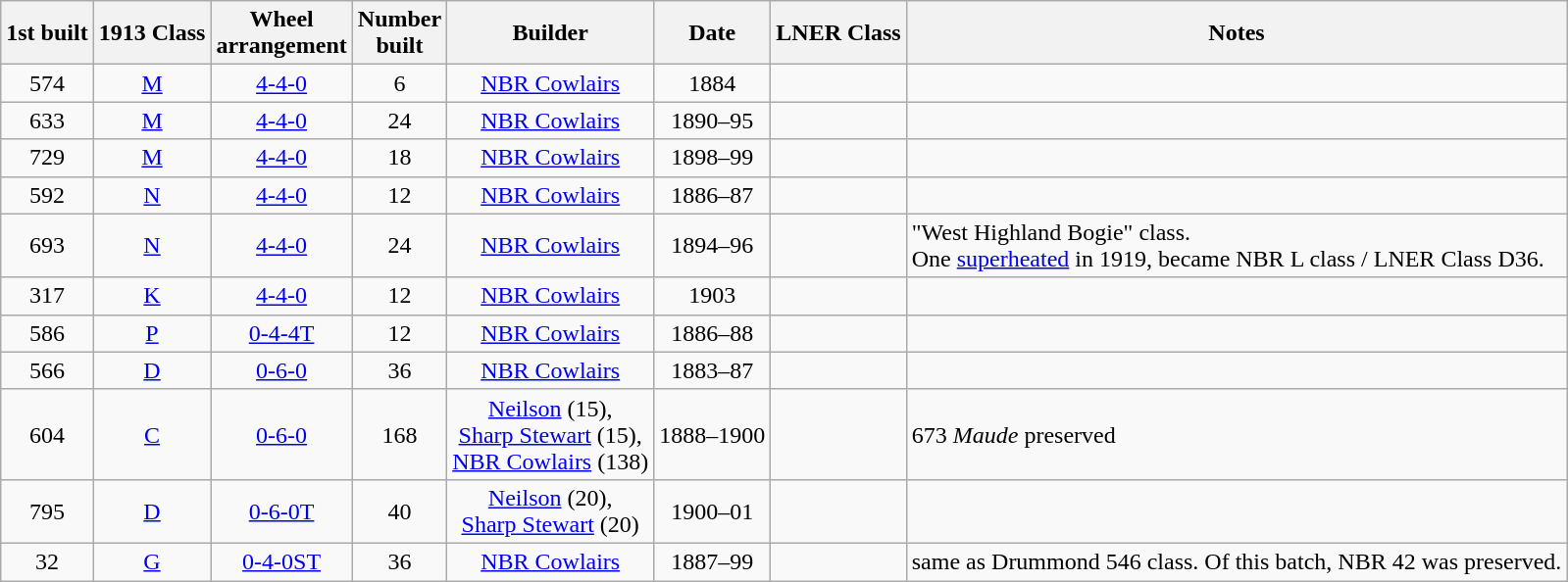<table class="wikitable" style=text-align:center>
<tr>
<th>1st built</th>
<th>1913 Class</th>
<th>Wheel<br>arrangement</th>
<th>Number<br>built</th>
<th>Builder</th>
<th>Date</th>
<th>LNER Class</th>
<th>Notes</th>
</tr>
<tr>
<td>574</td>
<td><a href='#'>M</a></td>
<td><a href='#'>4-4-0</a></td>
<td>6</td>
<td><a href='#'>NBR Cowlairs</a></td>
<td>1884</td>
<td></td>
<td align=left></td>
</tr>
<tr>
<td>633</td>
<td><a href='#'>M</a></td>
<td><a href='#'>4-4-0</a></td>
<td>24</td>
<td><a href='#'>NBR Cowlairs</a></td>
<td>1890–95</td>
<td></td>
<td align=left></td>
</tr>
<tr>
<td>729</td>
<td><a href='#'>M</a></td>
<td><a href='#'>4-4-0</a></td>
<td>18</td>
<td><a href='#'>NBR Cowlairs</a></td>
<td>1898–99</td>
<td></td>
<td align=left></td>
</tr>
<tr>
<td>592</td>
<td><a href='#'>N</a></td>
<td><a href='#'>4-4-0</a></td>
<td>12</td>
<td><a href='#'>NBR Cowlairs</a></td>
<td>1886–87</td>
<td></td>
<td align=left></td>
</tr>
<tr>
<td>693</td>
<td><a href='#'>N</a></td>
<td><a href='#'>4-4-0</a></td>
<td>24</td>
<td><a href='#'>NBR Cowlairs</a></td>
<td>1894–96</td>
<td></td>
<td align=left>"West Highland Bogie" class.<br>One <a href='#'>superheated</a> in 1919, became NBR L class / LNER Class D36.</td>
</tr>
<tr>
<td>317</td>
<td><a href='#'>K</a></td>
<td><a href='#'>4-4-0</a></td>
<td>12</td>
<td><a href='#'>NBR Cowlairs</a></td>
<td>1903</td>
<td></td>
<td align=left></td>
</tr>
<tr>
<td>586</td>
<td><a href='#'>P</a></td>
<td><a href='#'>0-4-4T</a></td>
<td>12</td>
<td><a href='#'>NBR Cowlairs</a></td>
<td>1886–88</td>
<td></td>
<td align=left></td>
</tr>
<tr>
<td>566</td>
<td><a href='#'>D</a></td>
<td><a href='#'>0-6-0</a></td>
<td>36</td>
<td><a href='#'>NBR Cowlairs</a></td>
<td>1883–87</td>
<td></td>
<td align=left></td>
</tr>
<tr>
<td>604</td>
<td><a href='#'>C</a></td>
<td><a href='#'>0-6-0</a></td>
<td>168</td>
<td><a href='#'>Neilson</a> (15),<br><a href='#'>Sharp Stewart</a> (15),<br><a href='#'>NBR Cowlairs</a> (138)</td>
<td>1888–1900</td>
<td></td>
<td align=left>673 <em>Maude</em> preserved</td>
</tr>
<tr>
<td>795</td>
<td><a href='#'>D</a></td>
<td><a href='#'>0-6-0T</a></td>
<td>40</td>
<td><a href='#'>Neilson</a> (20),<br><a href='#'>Sharp Stewart</a> (20)</td>
<td>1900–01</td>
<td></td>
<td align=left></td>
</tr>
<tr>
<td>32</td>
<td><a href='#'>G</a></td>
<td><a href='#'>0-4-0ST</a></td>
<td>36</td>
<td><a href='#'>NBR Cowlairs</a></td>
<td>1887–99</td>
<td></td>
<td align=left>same as Drummond 546 class. Of this batch, NBR 42 was preserved.</td>
</tr>
</table>
